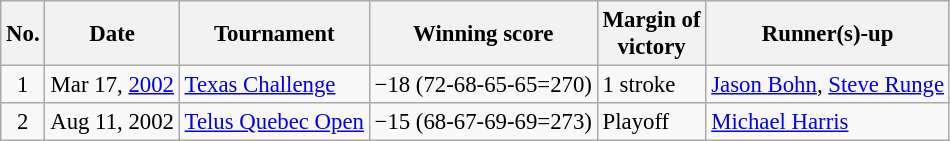<table class="wikitable" style="font-size:95%;">
<tr>
<th>No.</th>
<th>Date</th>
<th>Tournament</th>
<th>Winning score</th>
<th>Margin of<br>victory</th>
<th>Runner(s)-up</th>
</tr>
<tr>
<td align=center>1</td>
<td align=right>Mar 17, <a href='#'>2002</a></td>
<td><a href='#'>Texas Challenge</a></td>
<td>−18 (72-68-65-65=270)</td>
<td>1 stroke</td>
<td> <a href='#'>Jason Bohn</a>,  <a href='#'>Steve Runge</a></td>
</tr>
<tr>
<td align=center>2</td>
<td align=right>Aug 11, 2002</td>
<td><a href='#'>Telus Quebec Open</a></td>
<td>−15 (68-67-69-69=273)</td>
<td>Playoff</td>
<td> <a href='#'>Michael Harris</a></td>
</tr>
</table>
